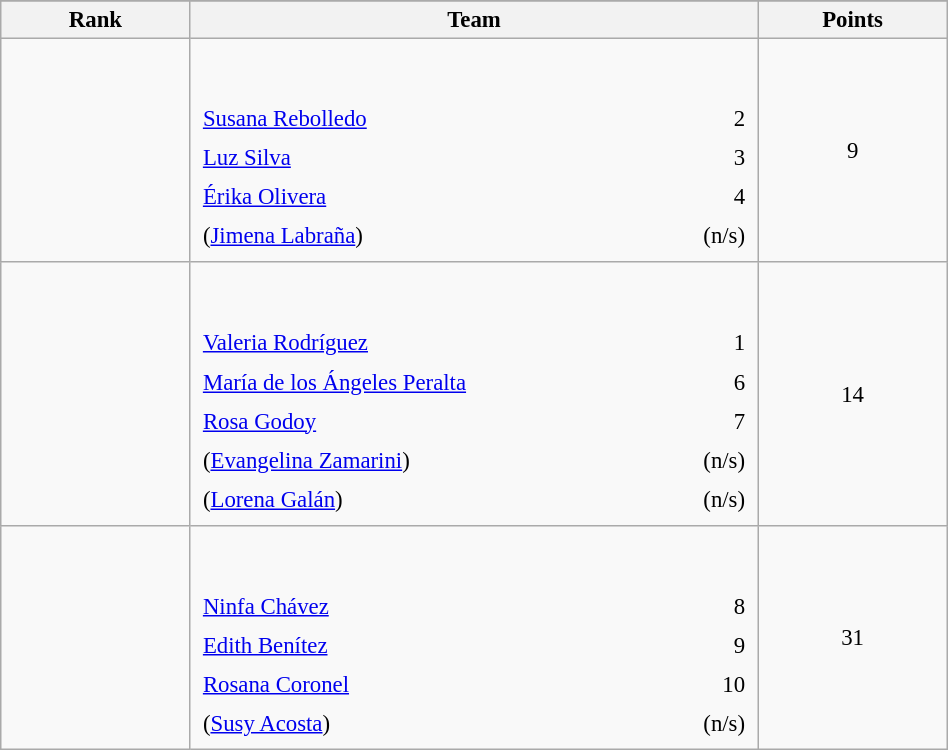<table class="wikitable sortable" style=" text-align:center; font-size:95%;" width="50%">
<tr>
</tr>
<tr>
<th width=10%>Rank</th>
<th width=30%>Team</th>
<th width=10%>Points</th>
</tr>
<tr>
<td align=center></td>
<td align=left> <br><br><table width=100%>
<tr>
<td align=left style="border:0"><a href='#'>Susana Rebolledo</a></td>
<td align=right style="border:0">2</td>
</tr>
<tr>
<td align=left style="border:0"><a href='#'>Luz Silva</a></td>
<td align=right style="border:0">3</td>
</tr>
<tr>
<td align=left style="border:0"><a href='#'>Érika Olivera</a></td>
<td align=right style="border:0">4</td>
</tr>
<tr>
<td align=left style="border:0">(<a href='#'>Jimena Labraña</a>)</td>
<td align=right style="border:0">(n/s)</td>
</tr>
</table>
</td>
<td>9</td>
</tr>
<tr>
<td align=center></td>
<td align=left> <br><br><table width=100%>
<tr>
<td align=left style="border:0"><a href='#'>Valeria Rodríguez</a></td>
<td align=right style="border:0">1</td>
</tr>
<tr>
<td align=left style="border:0"><a href='#'>María de los Ángeles Peralta</a></td>
<td align=right style="border:0">6</td>
</tr>
<tr>
<td align=left style="border:0"><a href='#'>Rosa Godoy</a></td>
<td align=right style="border:0">7</td>
</tr>
<tr>
<td align=left style="border:0">(<a href='#'>Evangelina Zamarini</a>)</td>
<td align=right style="border:0">(n/s)</td>
</tr>
<tr>
<td align=left style="border:0">(<a href='#'>Lorena Galán</a>)</td>
<td align=right style="border:0">(n/s)</td>
</tr>
</table>
</td>
<td>14</td>
</tr>
<tr>
<td align=center></td>
<td align=left> <br><br><table width=100%>
<tr>
<td align=left style="border:0"><a href='#'>Ninfa Chávez</a></td>
<td align=right style="border:0">8</td>
</tr>
<tr>
<td align=left style="border:0"><a href='#'>Edith Benítez</a></td>
<td align=right style="border:0">9</td>
</tr>
<tr>
<td align=left style="border:0"><a href='#'>Rosana Coronel</a></td>
<td align=right style="border:0">10</td>
</tr>
<tr>
<td align=left style="border:0">(<a href='#'>Susy Acosta</a>)</td>
<td align=right style="border:0">(n/s)</td>
</tr>
</table>
</td>
<td>31</td>
</tr>
</table>
